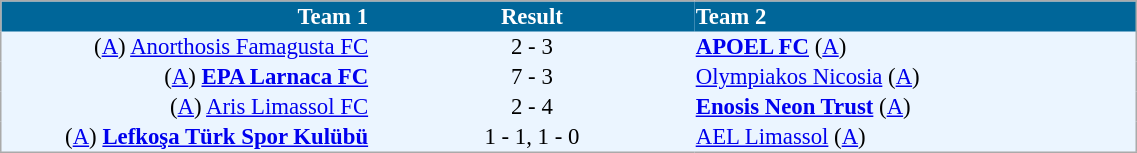<table cellspacing="0" style="background: #EBF5FF; border: 1px #aaa solid; border-collapse: collapse; font-size: 95%;" width=60%>
<tr bgcolor=#006699 style="color:white;">
<th width=25% align="right">Team 1</th>
<th width=22% align="center">Result</th>
<th width=30% align="left">Team 2</th>
</tr>
<tr>
<td align=right>(<a href='#'>A</a>) <a href='#'>Anorthosis Famagusta FC</a></td>
<td align=center>2 - 3</td>
<td align=left><strong><a href='#'>APOEL FC</a></strong> (<a href='#'>A</a>)</td>
</tr>
<tr>
<td align=right>(<a href='#'>A</a>) <strong><a href='#'>EPA Larnaca FC</a></strong></td>
<td align=center>7 - 3</td>
<td align=left><a href='#'>Olympiakos Nicosia</a> (<a href='#'>A</a>)</td>
</tr>
<tr>
<td align=right>(<a href='#'>A</a>) <a href='#'>Aris Limassol FC</a></td>
<td align=center>2 - 4</td>
<td align=left><strong><a href='#'>Enosis Neon Trust</a></strong> (<a href='#'>A</a>)</td>
</tr>
<tr>
<td align=right>(<a href='#'>A</a>) <strong><a href='#'>Lefkoşa Türk Spor Kulübü</a></strong></td>
<td align=center>1 - 1, 1 - 0</td>
<td align=left><a href='#'>AEL Limassol</a> (<a href='#'>A</a>)</td>
</tr>
<tr>
</tr>
</table>
